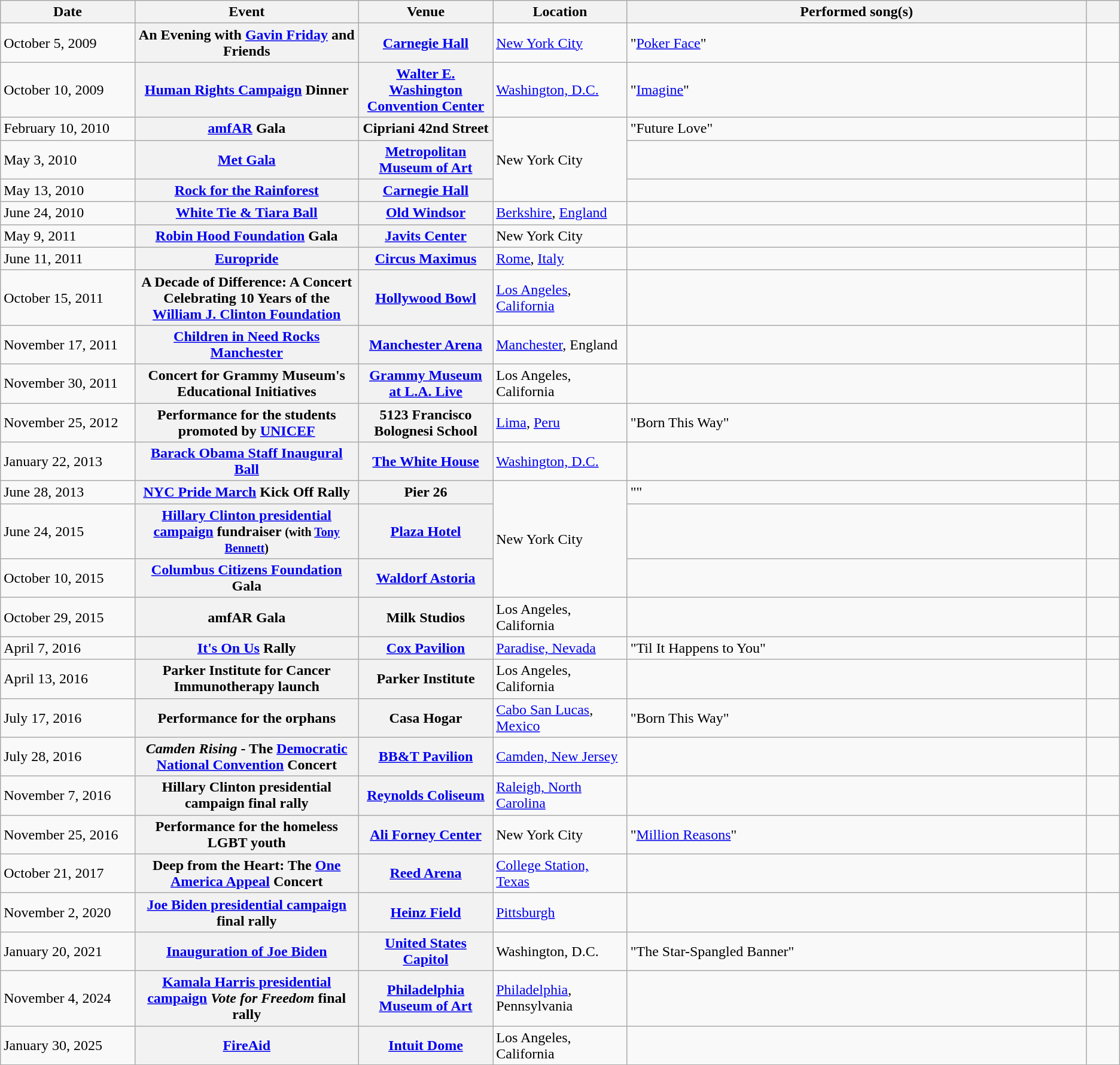<table class="wikitable sortable plainrowheaders">
<tr>
<th style="width:12%;">Date</th>
<th style="width:20%;">Event</th>
<th style="width:12%;">Venue</th>
<th style="width:12%;">Location</th>
<th>Performed song(s)</th>
<th scope="col" style="width:3%;" class="unsortable"></th>
</tr>
<tr>
<td>October 5, 2009</td>
<th scope="row">An Evening with <a href='#'>Gavin Friday</a> and Friends</th>
<th scope="row"><a href='#'>Carnegie Hall</a></th>
<td><a href='#'>New York City</a></td>
<td>"<a href='#'>Poker Face</a>"</td>
<td style="text-align:center;"></td>
</tr>
<tr>
<td>October 10, 2009</td>
<th scope="row"><a href='#'>Human Rights Campaign</a> Dinner</th>
<th scope="row"><a href='#'>Walter E. Washington Convention Center</a></th>
<td><a href='#'>Washington, D.C.</a></td>
<td>"<a href='#'>Imagine</a>"</td>
<td style="text-align:center;"></td>
</tr>
<tr>
<td>February 10, 2010</td>
<th scope="row"><a href='#'>amfAR</a> Gala</th>
<th scope="row">Cipriani 42nd Street</th>
<td rowspan=3>New York City</td>
<td>"Future Love"</td>
<td style="text-align:center;"></td>
</tr>
<tr>
<td>May 3, 2010</td>
<th scope="row"><a href='#'>Met Gala</a></th>
<th scope="row"><a href='#'>Metropolitan Museum of Art</a></th>
<td></td>
<td style="text-align:center;"></td>
</tr>
<tr>
<td>May 13, 2010</td>
<th scope="row"><a href='#'>Rock for the Rainforest</a></th>
<th scope="row"><a href='#'>Carnegie Hall</a></th>
<td></td>
<td style="text-align:center;"></td>
</tr>
<tr>
<td>June 24, 2010</td>
<th scope="row"><a href='#'>White Tie & Tiara Ball</a></th>
<th scope="row"><a href='#'>Old Windsor</a></th>
<td><a href='#'>Berkshire</a>, <a href='#'>England</a></td>
<td></td>
<td style="text-align:center;"></td>
</tr>
<tr>
<td>May 9, 2011</td>
<th scope="row"><a href='#'>Robin Hood Foundation</a> Gala</th>
<th scope="row"><a href='#'>Javits Center</a></th>
<td>New York City</td>
<td></td>
<td style="text-align:center;"></td>
</tr>
<tr>
<td>June 11, 2011</td>
<th scope="row"><a href='#'>Europride</a></th>
<th scope="row"><a href='#'>Circus Maximus</a></th>
<td><a href='#'>Rome</a>, <a href='#'>Italy</a></td>
<td></td>
<td style="text-align:center;"></td>
</tr>
<tr>
<td>October 15, 2011</td>
<th scope="row">A Decade of Difference: A Concert Celebrating 10 Years of the <a href='#'>William J. Clinton Foundation</a></th>
<th scope="row"><a href='#'>Hollywood Bowl</a></th>
<td><a href='#'>Los Angeles</a>, <a href='#'>California</a></td>
<td></td>
<td style="text-align:center;"></td>
</tr>
<tr>
<td>November 17, 2011</td>
<th scope="row"><a href='#'>Children in Need Rocks Manchester</a></th>
<th scope="row"><a href='#'>Manchester Arena</a></th>
<td><a href='#'>Manchester</a>, England</td>
<td></td>
<td style="text-align:center;"></td>
</tr>
<tr>
<td>November 30, 2011</td>
<th scope="row">Concert for Grammy Museum's Educational Initiatives</th>
<th scope="row"><a href='#'>Grammy Museum at L.A. Live</a></th>
<td>Los Angeles, California</td>
<td></td>
<td style="text-align:center;"></td>
</tr>
<tr>
<td>November 25, 2012</td>
<th scope="row">Performance for the students promoted by <a href='#'>UNICEF</a></th>
<th scope="row">5123 Francisco Bolognesi School</th>
<td><a href='#'>Lima</a>, <a href='#'>Peru</a></td>
<td>"Born This Way"</td>
<td style="text-align:center;"></td>
</tr>
<tr>
<td>January 22, 2013</td>
<th scope="row"><a href='#'>Barack Obama Staff Inaugural Ball</a></th>
<th scope="row"><a href='#'>The White House</a></th>
<td><a href='#'>Washington, D.C.</a></td>
<td></td>
<td style="text-align:center;"></td>
</tr>
<tr>
<td>June 28, 2013</td>
<th scope="row"><a href='#'>NYC Pride March</a> Kick Off Rally</th>
<th scope="row">Pier 26</th>
<td rowspan=3>New York City</td>
<td>""</td>
<td style="text-align:center;"></td>
</tr>
<tr>
<td>June 24, 2015</td>
<th scope="row"><a href='#'>Hillary Clinton presidential campaign</a> fundraiser <small>(with <a href='#'>Tony Bennett</a>)</small></th>
<th scope="row"><a href='#'>Plaza Hotel</a></th>
<td></td>
<td style="text-align:center;"></td>
</tr>
<tr>
<td>October 10, 2015</td>
<th scope="row"><a href='#'>Columbus Citizens Foundation</a> Gala</th>
<th scope="row"><a href='#'>Waldorf Astoria</a></th>
<td></td>
<td style="text-align:center;"></td>
</tr>
<tr>
<td>October 29, 2015</td>
<th scope="row">amfAR Gala</th>
<th scope="row">Milk Studios</th>
<td>Los Angeles, California</td>
<td></td>
<td style="text-align:center;"></td>
</tr>
<tr>
<td>April 7, 2016</td>
<th scope="row"><a href='#'>It's On Us</a> Rally</th>
<th scope="row"><a href='#'>Cox Pavilion</a></th>
<td><a href='#'>Paradise, Nevada</a></td>
<td>"Til It Happens to You"</td>
<td style="text-align:center;"></td>
</tr>
<tr>
<td>April 13, 2016</td>
<th scope="row">Parker Institute for Cancer Immunotherapy launch</th>
<th scope="row">Parker Institute</th>
<td>Los Angeles, California</td>
<td></td>
<td style="text-align:center;"></td>
</tr>
<tr>
<td>July 17, 2016</td>
<th scope="row">Performance for the orphans</th>
<th scope="row">Casa Hogar</th>
<td><a href='#'>Cabo San Lucas</a>, <a href='#'>Mexico</a></td>
<td>"Born This Way"</td>
<td style="text-align:center;"></td>
</tr>
<tr>
<td>July 28, 2016</td>
<th scope="row"><em>Camden Rising</em> - The <a href='#'>Democratic National Convention</a> Concert</th>
<th scope="row"><a href='#'>BB&T Pavilion</a></th>
<td><a href='#'>Camden, New Jersey</a></td>
<td></td>
<td style="text-align:center;"></td>
</tr>
<tr>
<td>November 7, 2016</td>
<th scope="row">Hillary Clinton presidential campaign final rally</th>
<th scope="row"><a href='#'>Reynolds Coliseum</a></th>
<td><a href='#'>Raleigh, North Carolina</a></td>
<td></td>
<td style="text-align:center;"></td>
</tr>
<tr>
<td>November 25, 2016</td>
<th scope="row">Performance for the homeless LGBT youth</th>
<th scope="row"><a href='#'>Ali Forney Center</a></th>
<td>New York City</td>
<td>"<a href='#'>Million Reasons</a>"</td>
<td style="text-align:center;"></td>
</tr>
<tr>
<td>October 21, 2017</td>
<th scope="row">Deep from the Heart: The <a href='#'>One America Appeal</a> Concert</th>
<th scope="row"><a href='#'>Reed Arena</a></th>
<td><a href='#'>College Station, Texas</a></td>
<td></td>
<td style="text-align:center;"></td>
</tr>
<tr>
<td>November 2, 2020</td>
<th scope="row"><a href='#'>Joe Biden presidential campaign</a> final rally</th>
<th scope="row"><a href='#'>Heinz Field</a></th>
<td><a href='#'>Pittsburgh</a></td>
<td></td>
<td style="text-align:center;"></td>
</tr>
<tr>
<td>January 20, 2021</td>
<th scope="row"><a href='#'>Inauguration of Joe Biden</a></th>
<th scope="row"><a href='#'>United States Capitol</a></th>
<td>Washington, D.C.</td>
<td>"The Star-Spangled Banner"</td>
<td style="text-align:center;"></td>
</tr>
<tr>
<td>November 4, 2024</td>
<th scope="row"><a href='#'>Kamala Harris presidential campaign</a> <em>Vote for Freedom</em> final rally</th>
<th scope="row"><a href='#'>Philadelphia Museum of Art</a></th>
<td><a href='#'>Philadelphia</a>, Pennsylvania</td>
<td></td>
<td style="text-align:center;"></td>
</tr>
<tr>
<td>January 30, 2025</td>
<th scope="row"><a href='#'>FireAid</a></th>
<th scope="row"><a href='#'>Intuit Dome</a></th>
<td>Los Angeles, California</td>
<td></td>
<td style="text-align:center;"></td>
</tr>
</table>
